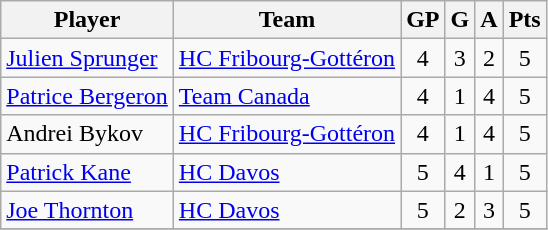<table class="wikitable sortable" style="text-align:center;">
<tr>
<th>Player</th>
<th>Team</th>
<th>GP</th>
<th>G</th>
<th>A</th>
<th>Pts</th>
</tr>
<tr>
<td style="text-align:left;"><a href='#'>Julien Sprunger</a></td>
<td align=left><a href='#'>HC Fribourg-Gottéron</a></td>
<td>4</td>
<td>3</td>
<td>2</td>
<td>5</td>
</tr>
<tr>
<td style="text-align:left;"><a href='#'>Patrice Bergeron</a></td>
<td align=left><a href='#'>Team Canada</a></td>
<td>4</td>
<td>1</td>
<td>4</td>
<td>5</td>
</tr>
<tr>
<td style="text-align:left;">Andrei Bykov</td>
<td align=left><a href='#'>HC Fribourg-Gottéron</a></td>
<td>4</td>
<td>1</td>
<td>4</td>
<td>5</td>
</tr>
<tr>
<td style="text-align:left;"><a href='#'>Patrick Kane</a></td>
<td align=left><a href='#'>HC Davos</a></td>
<td>5</td>
<td>4</td>
<td>1</td>
<td>5</td>
</tr>
<tr>
<td style="text-align:left;"><a href='#'>Joe Thornton</a></td>
<td align=left><a href='#'>HC Davos</a></td>
<td>5</td>
<td>2</td>
<td>3</td>
<td>5</td>
</tr>
<tr>
</tr>
</table>
